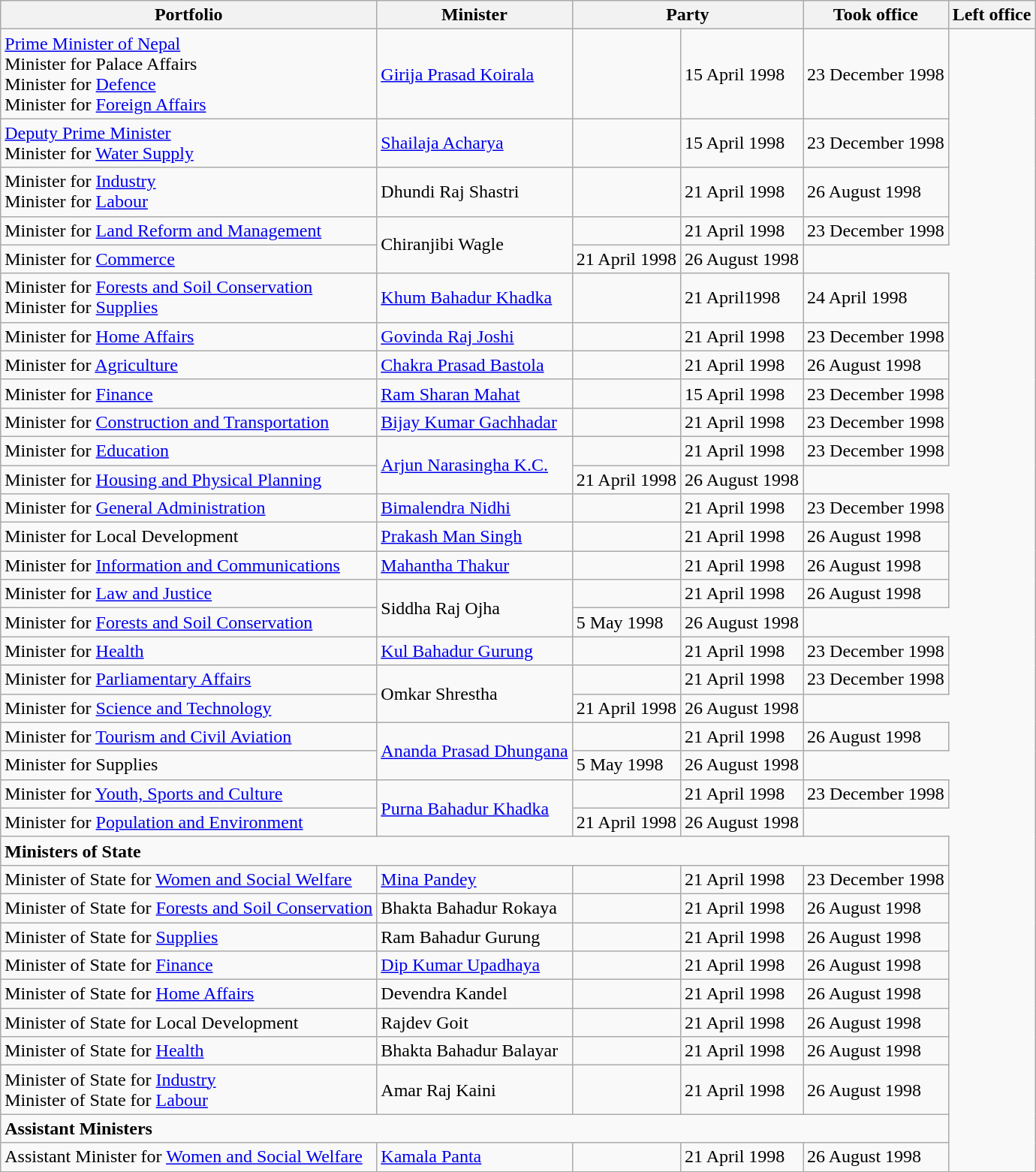<table class="wikitable">
<tr>
<th>Portfolio</th>
<th>Minister</th>
<th colspan="2">Party</th>
<th>Took office</th>
<th>Left office</th>
</tr>
<tr>
<td><a href='#'>Prime Minister of Nepal</a><br>Minister for Palace Affairs<br>Minister for <a href='#'>Defence</a><br>Minister for <a href='#'>Foreign Affairs</a></td>
<td><a href='#'>Girija Prasad Koirala</a></td>
<td></td>
<td>15 April 1998</td>
<td>23 December 1998</td>
</tr>
<tr>
<td><a href='#'>Deputy Prime Minister</a><br>Minister for <a href='#'>Water Supply</a></td>
<td><a href='#'>Shailaja Acharya</a></td>
<td></td>
<td>15 April 1998</td>
<td>23 December 1998</td>
</tr>
<tr>
<td>Minister for <a href='#'>Industry</a><br>Minister for <a href='#'>Labour</a></td>
<td>Dhundi Raj Shastri</td>
<td></td>
<td>21 April 1998</td>
<td>26 August 1998</td>
</tr>
<tr>
<td>Minister for <a href='#'>Land Reform and Management</a></td>
<td rowspan="2">Chiranjibi Wagle</td>
<td></td>
<td>21 April 1998</td>
<td>23 December 1998</td>
</tr>
<tr>
<td>Minister for <a href='#'>Commerce</a></td>
<td>21 April 1998</td>
<td>26 August 1998</td>
</tr>
<tr>
<td>Minister for <a href='#'>Forests and Soil Conservation</a><br>Minister for <a href='#'>Supplies</a></td>
<td><a href='#'>Khum Bahadur Khadka</a></td>
<td></td>
<td>21 April1998</td>
<td>24 April 1998</td>
</tr>
<tr>
<td>Minister for <a href='#'>Home Affairs</a></td>
<td><a href='#'>Govinda Raj Joshi</a></td>
<td></td>
<td>21 April 1998</td>
<td>23 December 1998</td>
</tr>
<tr>
<td>Minister for <a href='#'>Agriculture</a></td>
<td><a href='#'>Chakra Prasad Bastola</a></td>
<td></td>
<td>21 April 1998</td>
<td>26 August 1998</td>
</tr>
<tr>
<td>Minister for <a href='#'>Finance</a></td>
<td><a href='#'>Ram Sharan Mahat</a></td>
<td></td>
<td>15 April 1998</td>
<td>23 December 1998</td>
</tr>
<tr>
<td>Minister for <a href='#'>Construction and Transportation</a></td>
<td><a href='#'>Bijay Kumar Gachhadar</a></td>
<td></td>
<td>21 April 1998</td>
<td>23 December 1998</td>
</tr>
<tr>
<td>Minister for <a href='#'>Education</a></td>
<td rowspan="2"><a href='#'>Arjun Narasingha K.C.</a></td>
<td></td>
<td>21 April 1998</td>
<td>23 December 1998</td>
</tr>
<tr>
<td>Minister for <a href='#'>Housing and Physical Planning</a></td>
<td>21 April 1998</td>
<td>26 August 1998</td>
</tr>
<tr>
<td>Minister for <a href='#'>General Administration</a></td>
<td><a href='#'>Bimalendra Nidhi</a></td>
<td></td>
<td>21 April 1998</td>
<td>23 December 1998</td>
</tr>
<tr>
<td>Minister for Local Development</td>
<td><a href='#'>Prakash Man Singh</a></td>
<td></td>
<td>21 April 1998</td>
<td>26 August 1998</td>
</tr>
<tr>
<td>Minister for <a href='#'>Information and Communications</a></td>
<td><a href='#'>Mahantha Thakur</a></td>
<td></td>
<td>21 April 1998</td>
<td>26 August 1998</td>
</tr>
<tr>
<td>Minister for <a href='#'>Law and Justice</a></td>
<td rowspan="2">Siddha Raj Ojha</td>
<td></td>
<td>21 April 1998</td>
<td>26 August 1998</td>
</tr>
<tr>
<td>Minister for <a href='#'>Forests and Soil Conservation</a></td>
<td>5 May 1998</td>
<td>26 August 1998</td>
</tr>
<tr>
<td>Minister for <a href='#'>Health</a></td>
<td><a href='#'>Kul Bahadur Gurung</a></td>
<td></td>
<td>21 April 1998</td>
<td>23 December 1998</td>
</tr>
<tr>
<td>Minister for <a href='#'>Parliamentary Affairs</a></td>
<td rowspan="2">Omkar Shrestha</td>
<td></td>
<td>21 April 1998</td>
<td>23 December 1998</td>
</tr>
<tr>
<td>Minister for <a href='#'>Science and Technology</a></td>
<td>21 April 1998</td>
<td>26 August 1998</td>
</tr>
<tr>
<td>Minister for <a href='#'>Tourism and Civil Aviation</a></td>
<td rowspan="2"><a href='#'>Ananda Prasad Dhungana</a></td>
<td></td>
<td>21 April 1998</td>
<td>26 August 1998</td>
</tr>
<tr>
<td>Minister for Supplies</td>
<td>5 May 1998</td>
<td>26 August 1998</td>
</tr>
<tr>
<td>Minister for <a href='#'>Youth, Sports and Culture</a></td>
<td rowspan="2"><a href='#'>Purna Bahadur Khadka</a></td>
<td></td>
<td>21 April 1998</td>
<td>23 December 1998</td>
</tr>
<tr>
<td>Minister for <a href='#'>Population and Environment</a></td>
<td>21 April 1998</td>
<td>26 August 1998</td>
</tr>
<tr>
<td colspan="5"><strong>Ministers of State</strong></td>
</tr>
<tr>
<td>Minister of State for <a href='#'>Women and Social Welfare</a></td>
<td><a href='#'>Mina Pandey</a></td>
<td></td>
<td>21 April 1998</td>
<td>23 December 1998</td>
</tr>
<tr>
<td>Minister of State for <a href='#'>Forests and Soil Conservation</a></td>
<td>Bhakta Bahadur Rokaya</td>
<td></td>
<td>21 April 1998</td>
<td>26 August 1998</td>
</tr>
<tr>
<td>Minister of State for <a href='#'>Supplies</a></td>
<td>Ram Bahadur Gurung</td>
<td></td>
<td>21 April 1998</td>
<td>26 August 1998</td>
</tr>
<tr>
<td>Minister of State for <a href='#'>Finance</a></td>
<td><a href='#'>Dip Kumar Upadhaya</a></td>
<td></td>
<td>21 April 1998</td>
<td>26 August 1998</td>
</tr>
<tr>
<td>Minister of State for <a href='#'>Home Affairs</a></td>
<td>Devendra Kandel</td>
<td></td>
<td>21 April 1998</td>
<td>26 August 1998</td>
</tr>
<tr>
<td>Minister of State for Local Development</td>
<td>Rajdev Goit</td>
<td></td>
<td>21 April 1998</td>
<td>26 August 1998</td>
</tr>
<tr>
<td>Minister of State for <a href='#'>Health</a></td>
<td>Bhakta Bahadur Balayar</td>
<td></td>
<td>21 April 1998</td>
<td>26 August 1998</td>
</tr>
<tr>
<td>Minister of State for <a href='#'>Industry</a><br>Minister of State for <a href='#'>Labour</a></td>
<td>Amar Raj Kaini</td>
<td></td>
<td>21 April 1998</td>
<td>26 August 1998</td>
</tr>
<tr>
<td colspan="5"><strong>Assistant Ministers</strong></td>
</tr>
<tr>
<td>Assistant Minister for <a href='#'>Women and Social Welfare</a></td>
<td><a href='#'>Kamala Panta</a></td>
<td></td>
<td>21 April 1998</td>
<td>26 August 1998</td>
</tr>
</table>
